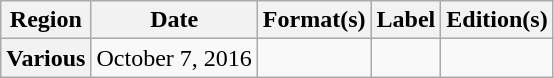<table class="wikitable plainrowheaders">
<tr>
<th scope="col">Region</th>
<th scope="col">Date</th>
<th scope="col">Format(s)</th>
<th scope="col">Label</th>
<th scope="col">Edition(s)</th>
</tr>
<tr>
<th scope="row">Various</th>
<td>October 7, 2016</td>
<td></td>
<td></td>
<td></td>
</tr>
</table>
